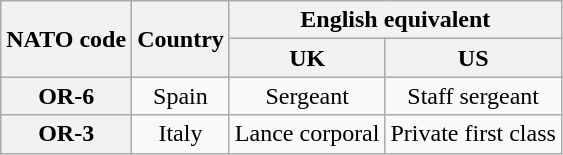<table class="wikitable plainrowheaders" style="text-align:center;" border="1">
<tr>
<th rowspan=2>NATO code</th>
<th rowspan=2>Country</th>
<th colspan=2>English equivalent</th>
</tr>
<tr>
<th>UK</th>
<th>US</th>
</tr>
<tr>
<th>OR-6</th>
<td>Spain</td>
<td>Sergeant</td>
<td>Staff sergeant</td>
</tr>
<tr>
<th>OR-3</th>
<td>Italy</td>
<td>Lance corporal</td>
<td>Private first class</td>
</tr>
</table>
